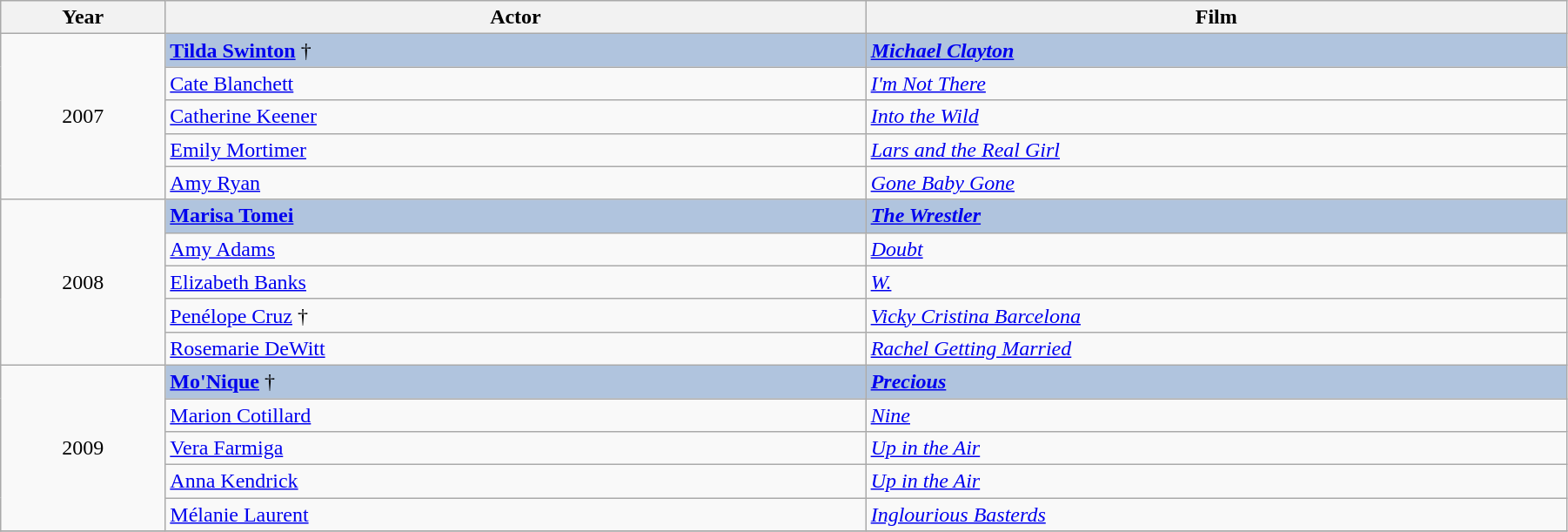<table class="wikitable" width="95%" cellpadding="5">
<tr>
<th width="100"><strong>Year</strong></th>
<th width="450"><strong>Actor</strong></th>
<th width="450"><strong>Film</strong></th>
</tr>
<tr>
<td rowspan=5 style="text-align:center;">2007<br></td>
<td style="background:#B0C4DE;"><strong><a href='#'>Tilda Swinton</a></strong> †</td>
<td style="background:#B0C4DE;"><strong><em><a href='#'>Michael Clayton</a></em></strong></td>
</tr>
<tr>
<td><a href='#'>Cate Blanchett</a></td>
<td><em><a href='#'>I'm Not There</a></em></td>
</tr>
<tr>
<td><a href='#'>Catherine Keener</a></td>
<td><em><a href='#'>Into the Wild</a></em></td>
</tr>
<tr>
<td><a href='#'>Emily Mortimer</a></td>
<td><em><a href='#'>Lars and the Real Girl</a></em></td>
</tr>
<tr>
<td><a href='#'>Amy Ryan</a></td>
<td><em><a href='#'>Gone Baby Gone</a></em></td>
</tr>
<tr>
<td rowspan=5 style="text-align:center;">2008<br></td>
<td style="background:#B0C4DE;"><strong><a href='#'>Marisa Tomei</a></strong></td>
<td style="background:#B0C4DE;"><strong><em><a href='#'>The Wrestler</a></em></strong></td>
</tr>
<tr>
<td><a href='#'>Amy Adams</a></td>
<td><em><a href='#'>Doubt</a></em></td>
</tr>
<tr>
<td><a href='#'>Elizabeth Banks</a></td>
<td><em><a href='#'>W.</a></em></td>
</tr>
<tr>
<td><a href='#'>Penélope Cruz</a> †</td>
<td><em><a href='#'>Vicky Cristina Barcelona</a></em></td>
</tr>
<tr>
<td><a href='#'>Rosemarie DeWitt</a></td>
<td><em><a href='#'>Rachel Getting Married</a></em></td>
</tr>
<tr>
<td rowspan=5 style="text-align:center;">2009<br></td>
<td style="background:#B0C4DE;"><strong><a href='#'>Mo'Nique</a></strong> †</td>
<td style="background:#B0C4DE;"><strong><em><a href='#'>Precious</a></em></strong></td>
</tr>
<tr>
<td><a href='#'>Marion Cotillard</a></td>
<td><em><a href='#'>Nine</a></em></td>
</tr>
<tr>
<td><a href='#'>Vera Farmiga</a></td>
<td><em><a href='#'>Up in the Air</a></em></td>
</tr>
<tr>
<td><a href='#'>Anna Kendrick</a></td>
<td><em><a href='#'>Up in the Air</a></em></td>
</tr>
<tr>
<td><a href='#'>Mélanie Laurent</a></td>
<td><em><a href='#'>Inglourious Basterds</a></em></td>
</tr>
<tr>
</tr>
</table>
